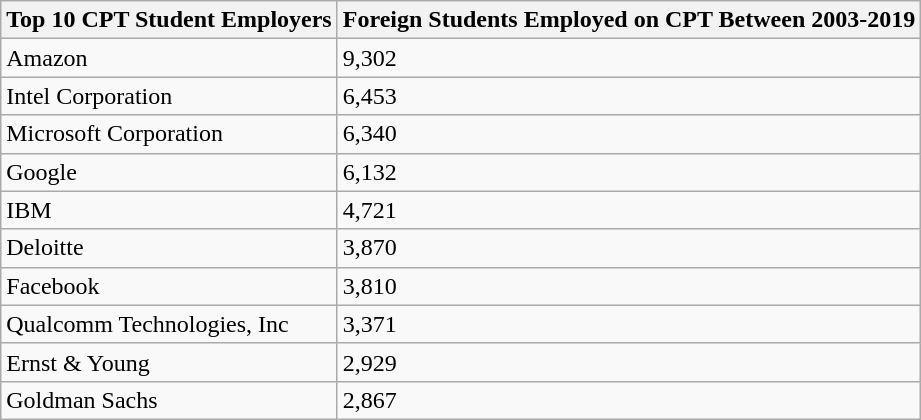<table class="wikitable">
<tr>
<th>Top 10 CPT Student Employers</th>
<th>Foreign Students Employed on CPT Between 2003-2019</th>
</tr>
<tr>
<td>Amazon</td>
<td>9,302</td>
</tr>
<tr>
<td>Intel Corporation</td>
<td>6,453</td>
</tr>
<tr>
<td>Microsoft Corporation</td>
<td>6,340</td>
</tr>
<tr>
<td>Google</td>
<td>6,132</td>
</tr>
<tr>
<td>IBM</td>
<td>4,721</td>
</tr>
<tr>
<td>Deloitte</td>
<td>3,870</td>
</tr>
<tr>
<td>Facebook</td>
<td>3,810</td>
</tr>
<tr>
<td>Qualcomm Technologies, Inc</td>
<td>3,371</td>
</tr>
<tr>
<td>Ernst & Young</td>
<td>2,929</td>
</tr>
<tr>
<td>Goldman Sachs</td>
<td>2,867</td>
</tr>
</table>
